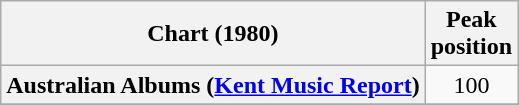<table class="wikitable sortable plainrowheaders">
<tr>
<th scope="col">Chart (1980)</th>
<th scope="col">Peak<br>position</th>
</tr>
<tr>
<th scope="row">Australian Albums (<a href='#'>Kent Music Report</a>)</th>
<td align="center">100</td>
</tr>
<tr>
</tr>
<tr>
</tr>
<tr>
</tr>
</table>
